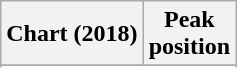<table class="wikitable sortable plainrowheaders" style="text-align:center">
<tr>
<th scope="col">Chart (2018)</th>
<th scope="col">Peak<br> position</th>
</tr>
<tr>
</tr>
<tr>
</tr>
</table>
